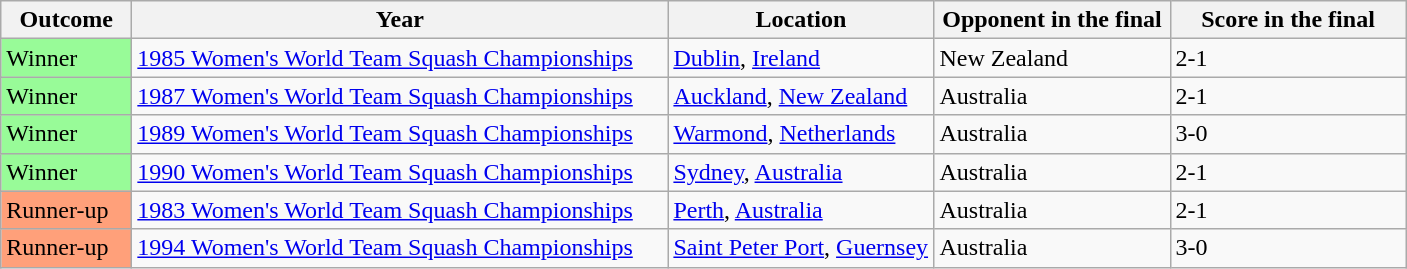<table class="sortable wikitable">
<tr>
<th width="80">Outcome</th>
<th width="350">Year</th>
<th width="170">Location</th>
<th width="150">Opponent in the final</th>
<th width="150">Score in the final</th>
</tr>
<tr>
<td bgcolor="98FB98">Winner</td>
<td><a href='#'>1985 Women's World Team Squash Championships</a></td>
<td><a href='#'>Dublin</a>, <a href='#'>Ireland</a></td>
<td> New Zealand</td>
<td>2-1</td>
</tr>
<tr>
<td bgcolor="98FB98">Winner</td>
<td><a href='#'>1987 Women's World Team Squash Championships</a></td>
<td><a href='#'>Auckland</a>, <a href='#'>New Zealand</a></td>
<td> Australia</td>
<td>2-1</td>
</tr>
<tr>
<td bgcolor="98FB98">Winner</td>
<td><a href='#'>1989 Women's World Team Squash Championships</a></td>
<td><a href='#'>Warmond</a>, <a href='#'>Netherlands</a></td>
<td> Australia</td>
<td>3-0</td>
</tr>
<tr>
<td bgcolor="98FB98">Winner</td>
<td><a href='#'>1990 Women's World Team Squash Championships</a></td>
<td><a href='#'>Sydney</a>, <a href='#'>Australia</a></td>
<td> Australia</td>
<td>2-1</td>
</tr>
<tr>
<td bgcolor="FFA07A">Runner-up</td>
<td><a href='#'>1983 Women's World Team Squash Championships</a></td>
<td><a href='#'>Perth</a>, <a href='#'>Australia</a></td>
<td> Australia</td>
<td>2-1</td>
</tr>
<tr>
<td bgcolor="FFA07A">Runner-up</td>
<td><a href='#'>1994 Women's World Team Squash Championships</a></td>
<td><a href='#'>Saint Peter Port</a>, <a href='#'>Guernsey</a></td>
<td> Australia</td>
<td>3-0</td>
</tr>
</table>
